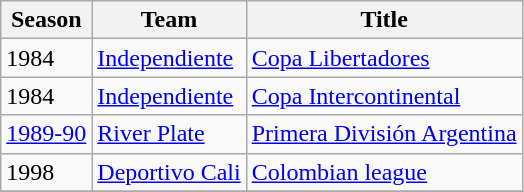<table class="wikitable">
<tr>
<th>Season</th>
<th>Team</th>
<th>Title</th>
</tr>
<tr>
<td>1984</td>
<td><a href='#'>Independiente</a></td>
<td><a href='#'>Copa Libertadores</a></td>
</tr>
<tr>
<td>1984</td>
<td><a href='#'>Independiente</a></td>
<td><a href='#'>Copa Intercontinental</a></td>
</tr>
<tr>
<td><a href='#'>1989-90</a></td>
<td><a href='#'>River Plate</a></td>
<td><a href='#'>Primera División Argentina</a></td>
</tr>
<tr>
<td>1998</td>
<td><a href='#'>Deportivo Cali</a></td>
<td><a href='#'>Colombian league</a></td>
</tr>
<tr>
</tr>
</table>
